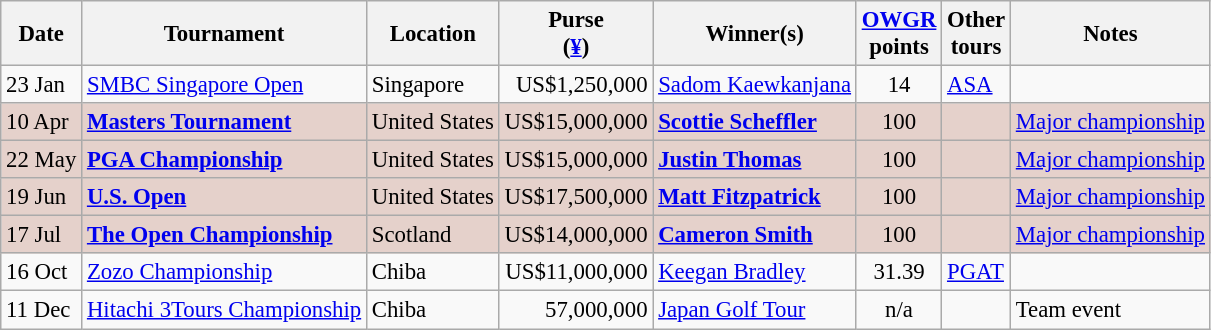<table class="wikitable" style="font-size:95%">
<tr>
<th>Date</th>
<th>Tournament</th>
<th>Location</th>
<th>Purse<br>(<a href='#'>¥</a>)</th>
<th>Winner(s)</th>
<th><a href='#'>OWGR</a><br>points</th>
<th>Other<br>tours</th>
<th>Notes</th>
</tr>
<tr>
<td>23 Jan</td>
<td><a href='#'>SMBC Singapore Open</a></td>
<td>Singapore</td>
<td align=right>US$1,250,000</td>
<td> <a href='#'>Sadom Kaewkanjana</a></td>
<td align=center>14</td>
<td><a href='#'>ASA</a></td>
<td></td>
</tr>
<tr style="background:#e5d1cb;">
<td>10 Apr</td>
<td><strong><a href='#'>Masters Tournament</a></strong></td>
<td>United States</td>
<td align=right>US$15,000,000</td>
<td> <strong><a href='#'>Scottie Scheffler</a></strong></td>
<td align=center>100</td>
<td></td>
<td><a href='#'>Major championship</a></td>
</tr>
<tr style="background:#e5d1cb;">
<td>22 May</td>
<td><strong><a href='#'>PGA Championship</a></strong></td>
<td>United States</td>
<td align=right>US$15,000,000</td>
<td> <strong><a href='#'>Justin Thomas</a></strong></td>
<td align=center>100</td>
<td></td>
<td><a href='#'>Major championship</a></td>
</tr>
<tr style="background:#e5d1cb;">
<td>19 Jun</td>
<td><strong><a href='#'>U.S. Open</a></strong></td>
<td>United States</td>
<td align=right>US$17,500,000</td>
<td> <strong><a href='#'>Matt Fitzpatrick</a></strong></td>
<td align=center>100</td>
<td></td>
<td><a href='#'>Major championship</a></td>
</tr>
<tr style="background:#e5d1cb;">
<td>17 Jul</td>
<td><strong><a href='#'>The Open Championship</a></strong></td>
<td>Scotland</td>
<td align=right>US$14,000,000</td>
<td> <strong><a href='#'>Cameron Smith</a></strong></td>
<td align=center>100</td>
<td></td>
<td><a href='#'>Major championship</a></td>
</tr>
<tr>
<td>16 Oct</td>
<td><a href='#'>Zozo Championship</a></td>
<td>Chiba</td>
<td align=right>US$11,000,000</td>
<td> <a href='#'>Keegan Bradley</a></td>
<td align=center>31.39</td>
<td><a href='#'>PGAT</a></td>
<td></td>
</tr>
<tr>
<td>11 Dec</td>
<td><a href='#'>Hitachi 3Tours Championship</a></td>
<td>Chiba</td>
<td align=right>57,000,000</td>
<td><a href='#'>Japan Golf Tour</a></td>
<td align=center>n/a</td>
<td></td>
<td>Team event</td>
</tr>
</table>
